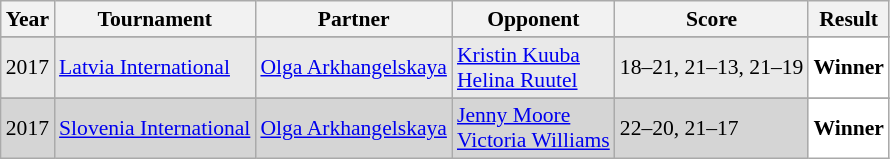<table class="sortable wikitable" style="font-size: 90%;">
<tr>
<th>Year</th>
<th>Tournament</th>
<th>Partner</th>
<th>Opponent</th>
<th>Score</th>
<th>Result</th>
</tr>
<tr>
</tr>
<tr style="background:#E9E9E9">
<td align="center">2017</td>
<td align="left"><a href='#'>Latvia International</a></td>
<td align="left"> <a href='#'>Olga Arkhangelskaya</a></td>
<td align="left"> <a href='#'>Kristin Kuuba</a><br> <a href='#'>Helina Ruutel</a></td>
<td align="left">18–21, 21–13, 21–19</td>
<td style="text-align:left; background:white"> <strong>Winner</strong></td>
</tr>
<tr>
</tr>
<tr style="background:#D5D5D5">
<td align="center">2017</td>
<td align="left"><a href='#'>Slovenia International</a></td>
<td align="left"> <a href='#'>Olga Arkhangelskaya</a></td>
<td align="left"> <a href='#'>Jenny Moore</a><br> <a href='#'>Victoria Williams</a></td>
<td align="left">22–20, 21–17</td>
<td style="text-align:left; background:white"> <strong>Winner</strong></td>
</tr>
</table>
